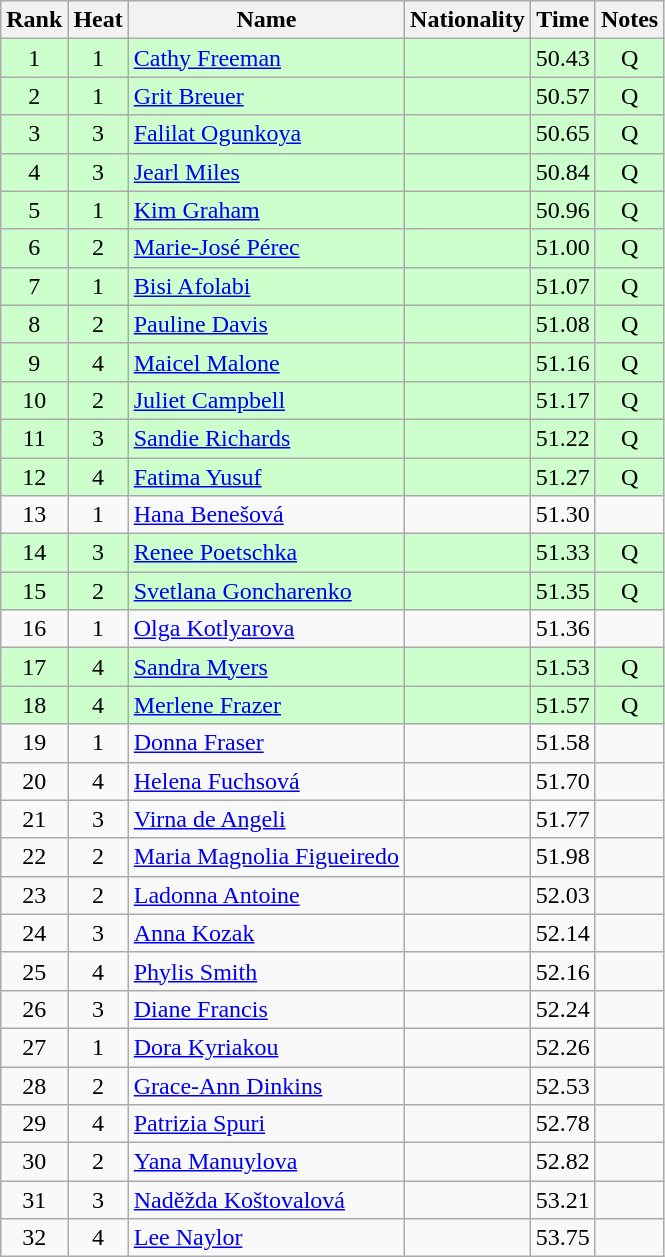<table class="wikitable sortable" style="text-align:center">
<tr>
<th>Rank</th>
<th>Heat</th>
<th>Name</th>
<th>Nationality</th>
<th>Time</th>
<th>Notes</th>
</tr>
<tr bgcolor=ccffcc>
<td>1</td>
<td>1</td>
<td align=left><a href='#'>Cathy Freeman</a></td>
<td align=left></td>
<td>50.43</td>
<td>Q</td>
</tr>
<tr bgcolor=ccffcc>
<td>2</td>
<td>1</td>
<td align=left><a href='#'>Grit Breuer</a></td>
<td align=left></td>
<td>50.57</td>
<td>Q</td>
</tr>
<tr bgcolor=ccffcc>
<td>3</td>
<td>3</td>
<td align=left><a href='#'>Falilat Ogunkoya</a></td>
<td align=left></td>
<td>50.65</td>
<td>Q</td>
</tr>
<tr bgcolor=ccffcc>
<td>4</td>
<td>3</td>
<td align=left><a href='#'>Jearl Miles</a></td>
<td align=left></td>
<td>50.84</td>
<td>Q</td>
</tr>
<tr bgcolor=ccffcc>
<td>5</td>
<td>1</td>
<td align=left><a href='#'>Kim Graham</a></td>
<td align=left></td>
<td>50.96</td>
<td>Q</td>
</tr>
<tr bgcolor=ccffcc>
<td>6</td>
<td>2</td>
<td align=left><a href='#'>Marie-José Pérec</a></td>
<td align=left></td>
<td>51.00</td>
<td>Q</td>
</tr>
<tr bgcolor=ccffcc>
<td>7</td>
<td>1</td>
<td align=left><a href='#'>Bisi Afolabi</a></td>
<td align=left></td>
<td>51.07</td>
<td>Q</td>
</tr>
<tr bgcolor=ccffcc>
<td>8</td>
<td>2</td>
<td align=left><a href='#'>Pauline Davis</a></td>
<td align=left></td>
<td>51.08</td>
<td>Q</td>
</tr>
<tr bgcolor=ccffcc>
<td>9</td>
<td>4</td>
<td align=left><a href='#'>Maicel Malone</a></td>
<td align=left></td>
<td>51.16</td>
<td>Q</td>
</tr>
<tr bgcolor=ccffcc>
<td>10</td>
<td>2</td>
<td align=left><a href='#'>Juliet Campbell</a></td>
<td align=left></td>
<td>51.17</td>
<td>Q</td>
</tr>
<tr bgcolor=ccffcc>
<td>11</td>
<td>3</td>
<td align=left><a href='#'>Sandie Richards</a></td>
<td align=left></td>
<td>51.22</td>
<td>Q</td>
</tr>
<tr bgcolor=ccffcc>
<td>12</td>
<td>4</td>
<td align=left><a href='#'>Fatima Yusuf</a></td>
<td align=left></td>
<td>51.27</td>
<td>Q</td>
</tr>
<tr>
<td>13</td>
<td>1</td>
<td align=left><a href='#'>Hana Benešová</a></td>
<td align=left></td>
<td>51.30</td>
<td></td>
</tr>
<tr bgcolor=ccffcc>
<td>14</td>
<td>3</td>
<td align=left><a href='#'>Renee Poetschka</a></td>
<td align=left></td>
<td>51.33</td>
<td>Q</td>
</tr>
<tr bgcolor=ccffcc>
<td>15</td>
<td>2</td>
<td align=left><a href='#'>Svetlana Goncharenko</a></td>
<td align=left></td>
<td>51.35</td>
<td>Q</td>
</tr>
<tr>
<td>16</td>
<td>1</td>
<td align=left><a href='#'>Olga Kotlyarova</a></td>
<td align=left></td>
<td>51.36</td>
<td></td>
</tr>
<tr bgcolor=ccffcc>
<td>17</td>
<td>4</td>
<td align=left><a href='#'>Sandra Myers</a></td>
<td align=left></td>
<td>51.53</td>
<td>Q</td>
</tr>
<tr bgcolor=ccffcc>
<td>18</td>
<td>4</td>
<td align=left><a href='#'>Merlene Frazer</a></td>
<td align=left></td>
<td>51.57</td>
<td>Q</td>
</tr>
<tr>
<td>19</td>
<td>1</td>
<td align=left><a href='#'>Donna Fraser</a></td>
<td align=left></td>
<td>51.58</td>
<td></td>
</tr>
<tr>
<td>20</td>
<td>4</td>
<td align=left><a href='#'>Helena Fuchsová</a></td>
<td align=left></td>
<td>51.70</td>
<td></td>
</tr>
<tr>
<td>21</td>
<td>3</td>
<td align=left><a href='#'>Virna de Angeli</a></td>
<td align=left></td>
<td>51.77</td>
<td></td>
</tr>
<tr>
<td>22</td>
<td>2</td>
<td align=left><a href='#'>Maria Magnolia Figueiredo</a></td>
<td align=left></td>
<td>51.98</td>
<td></td>
</tr>
<tr>
<td>23</td>
<td>2</td>
<td align=left><a href='#'>Ladonna Antoine</a></td>
<td align=left></td>
<td>52.03</td>
<td></td>
</tr>
<tr>
<td>24</td>
<td>3</td>
<td align=left><a href='#'>Anna Kozak</a></td>
<td align=left></td>
<td>52.14</td>
<td></td>
</tr>
<tr>
<td>25</td>
<td>4</td>
<td align=left><a href='#'>Phylis Smith</a></td>
<td align=left></td>
<td>52.16</td>
<td></td>
</tr>
<tr>
<td>26</td>
<td>3</td>
<td align=left><a href='#'>Diane Francis</a></td>
<td align=left></td>
<td>52.24</td>
<td></td>
</tr>
<tr>
<td>27</td>
<td>1</td>
<td align=left><a href='#'>Dora Kyriakou</a></td>
<td align=left></td>
<td>52.26</td>
<td></td>
</tr>
<tr>
<td>28</td>
<td>2</td>
<td align=left><a href='#'>Grace-Ann Dinkins</a></td>
<td align=left></td>
<td>52.53</td>
<td></td>
</tr>
<tr>
<td>29</td>
<td>4</td>
<td align=left><a href='#'>Patrizia Spuri</a></td>
<td align=left></td>
<td>52.78</td>
<td></td>
</tr>
<tr>
<td>30</td>
<td>2</td>
<td align=left><a href='#'>Yana Manuylova</a></td>
<td align=left></td>
<td>52.82</td>
<td></td>
</tr>
<tr>
<td>31</td>
<td>3</td>
<td align=left><a href='#'>Naděžda Koštovalová</a></td>
<td align=left></td>
<td>53.21</td>
<td></td>
</tr>
<tr>
<td>32</td>
<td>4</td>
<td align=left><a href='#'>Lee Naylor</a></td>
<td align=left></td>
<td>53.75</td>
<td></td>
</tr>
</table>
